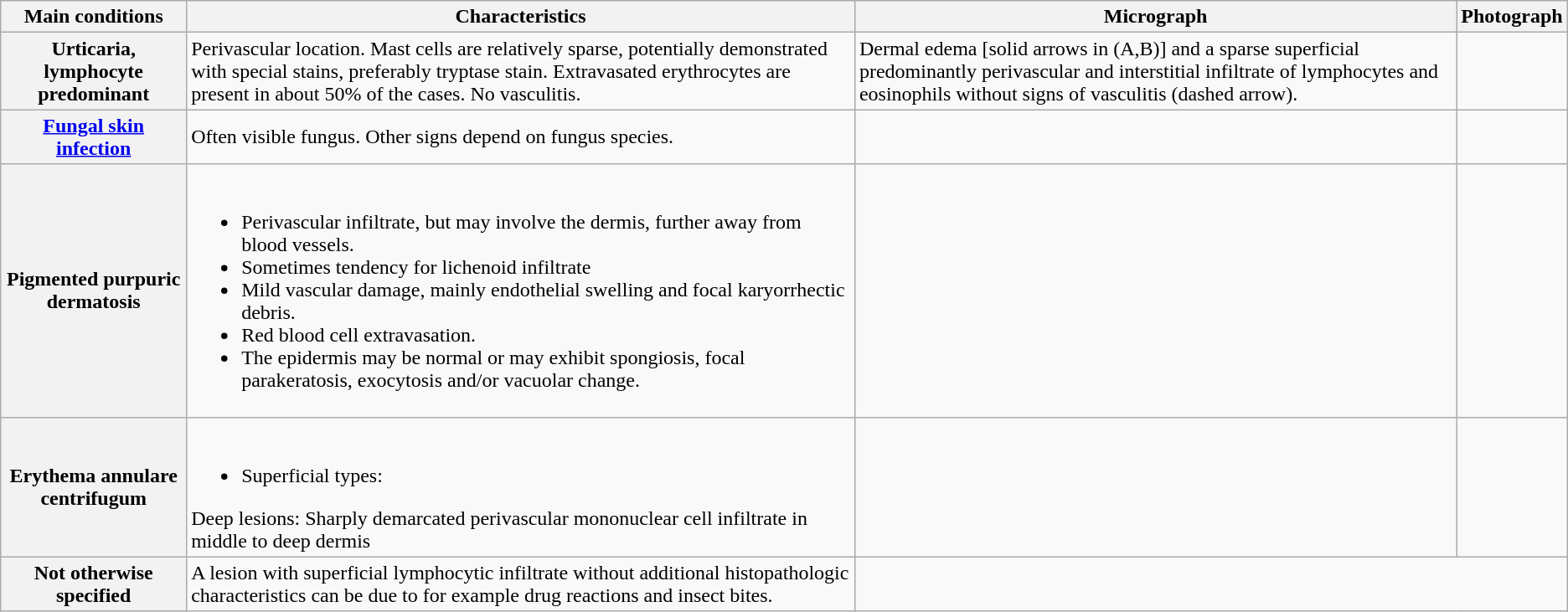<table class="wikitable">
<tr>
<th>Main conditions</th>
<th>Characteristics</th>
<th>Micrograph</th>
<th>Photograph</th>
</tr>
<tr>
<th>Urticaria, lymphocyte predominant</th>
<td>Perivascular location. Mast cells are relatively sparse, potentially demonstrated with special stains, preferably tryptase stain. Extravasated erythrocytes are present in about 50% of the cases. No vasculitis.</td>
<td> Dermal edema [solid arrows in (A,B)] and a sparse superficial predominantly perivascular and interstitial infiltrate of lymphocytes and eosinophils without signs of vasculitis (dashed arrow).</td>
<td></td>
</tr>
<tr>
<th><a href='#'>Fungal skin infection</a></th>
<td>Often visible fungus. Other signs depend on fungus species.</td>
<td></td>
<td></td>
</tr>
<tr>
<th>Pigmented purpuric dermatosis</th>
<td><br><ul><li>Perivascular infiltrate, but may involve the dermis, further away from blood vessels.</li><li>Sometimes tendency for lichenoid infiltrate</li><li>Mild vascular damage, mainly endothelial swelling and focal karyorrhectic debris.</li><li>Red blood cell extravasation.</li><li>The epidermis may be normal or may exhibit spongiosis, focal parakeratosis, exocytosis and/or vacuolar change.</li></ul></td>
<td></td>
<td></td>
</tr>
<tr>
<th>Erythema annulare centrifugum</th>
<td><br><ul><li>Superficial types:</li></ul>Deep lesions: Sharply demarcated perivascular mononuclear cell infiltrate in middle to deep dermis</td>
<td></td>
<td></td>
</tr>
<tr>
<th>Not otherwise specified</th>
<td>A lesion with superficial lymphocytic infiltrate without additional histopathologic characteristics can be due to for example drug reactions and insect bites.</td>
</tr>
</table>
